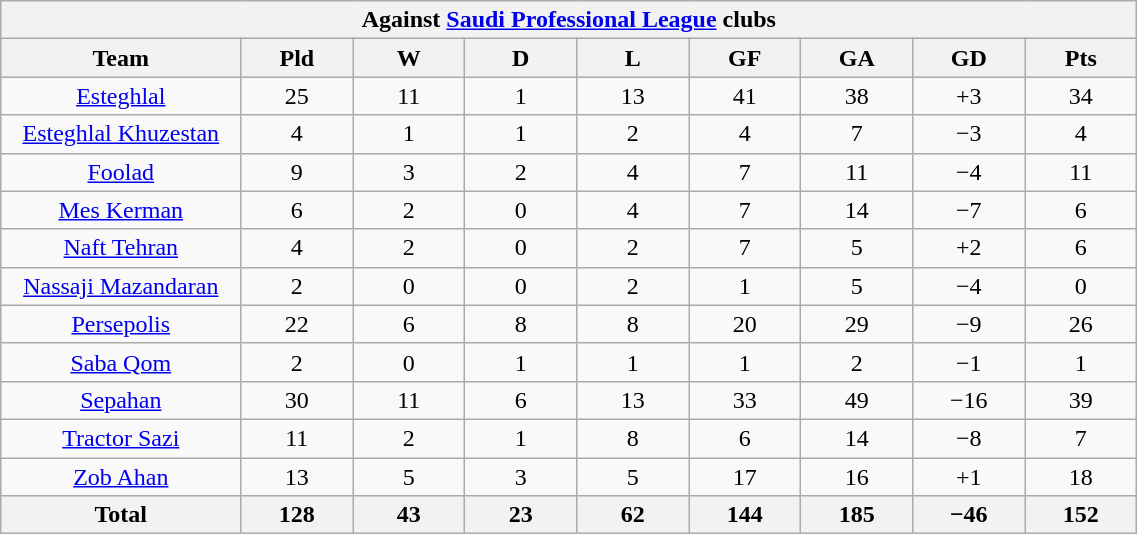<table class="wikitable" width="60%" style="text-align:center">
<tr>
<th colspan="9">Against <a href='#'>Saudi Professional League</a> clubs</th>
</tr>
<tr>
<th width="10%">Team</th>
<th width="5%">Pld</th>
<th width="5%">W</th>
<th width="5%">D</th>
<th width="5%">L</th>
<th width="5%">GF</th>
<th width="5%">GA</th>
<th width="5%">GD</th>
<th width="5%">Pts</th>
</tr>
<tr>
<td><a href='#'>Esteghlal</a></td>
<td>25</td>
<td>11</td>
<td>1</td>
<td>13</td>
<td>41</td>
<td>38</td>
<td>+3</td>
<td>34</td>
</tr>
<tr>
<td><a href='#'>Esteghlal Khuzestan</a></td>
<td>4</td>
<td>1</td>
<td>1</td>
<td>2</td>
<td>4</td>
<td>7</td>
<td>−3</td>
<td>4</td>
</tr>
<tr>
<td><a href='#'>Foolad</a></td>
<td>9</td>
<td>3</td>
<td>2</td>
<td>4</td>
<td>7</td>
<td>11</td>
<td>−4</td>
<td>11</td>
</tr>
<tr>
<td><a href='#'>Mes Kerman</a></td>
<td>6</td>
<td>2</td>
<td>0</td>
<td>4</td>
<td>7</td>
<td>14</td>
<td>−7</td>
<td>6</td>
</tr>
<tr>
<td><a href='#'>Naft Tehran</a></td>
<td>4</td>
<td>2</td>
<td>0</td>
<td>2</td>
<td>7</td>
<td>5</td>
<td>+2</td>
<td>6</td>
</tr>
<tr>
<td><a href='#'>Nassaji Mazandaran</a></td>
<td>2</td>
<td>0</td>
<td>0</td>
<td>2</td>
<td>1</td>
<td>5</td>
<td>−4</td>
<td>0</td>
</tr>
<tr>
<td><a href='#'>Persepolis</a></td>
<td>22</td>
<td>6</td>
<td>8</td>
<td>8</td>
<td>20</td>
<td>29</td>
<td>−9</td>
<td>26</td>
</tr>
<tr>
<td><a href='#'>Saba Qom</a></td>
<td>2</td>
<td>0</td>
<td>1</td>
<td>1</td>
<td>1</td>
<td>2</td>
<td>−1</td>
<td>1</td>
</tr>
<tr>
<td><a href='#'>Sepahan</a></td>
<td>30</td>
<td>11</td>
<td>6</td>
<td>13</td>
<td>33</td>
<td>49</td>
<td>−16</td>
<td>39</td>
</tr>
<tr>
<td><a href='#'>Tractor Sazi</a></td>
<td>11</td>
<td>2</td>
<td>1</td>
<td>8</td>
<td>6</td>
<td>14</td>
<td>−8</td>
<td>7</td>
</tr>
<tr>
<td><a href='#'>Zob Ahan</a></td>
<td>13</td>
<td>5</td>
<td>3</td>
<td>5</td>
<td>17</td>
<td>16</td>
<td>+1</td>
<td>18</td>
</tr>
<tr>
<th>Total</th>
<th>128</th>
<th>43</th>
<th>23</th>
<th>62</th>
<th>144</th>
<th>185</th>
<th>−46</th>
<th>152</th>
</tr>
</table>
